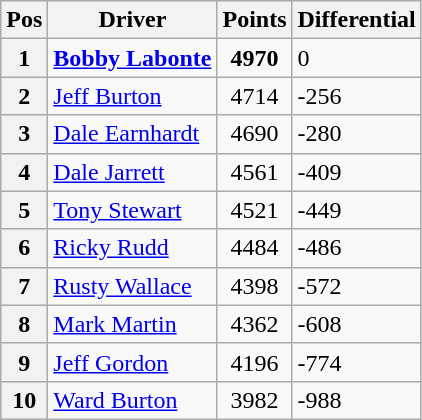<table class="wikitable">
<tr>
<th>Pos</th>
<th>Driver</th>
<th>Points</th>
<th>Differential</th>
</tr>
<tr>
<th>1 </th>
<td><strong><a href='#'>Bobby Labonte</a></strong></td>
<td style="text-align:center;"><strong>4970</strong></td>
<td>0</td>
</tr>
<tr>
<th>2 </th>
<td><a href='#'>Jeff Burton</a></td>
<td style="text-align:center;">4714</td>
<td>-256</td>
</tr>
<tr>
<th>3 </th>
<td><a href='#'>Dale Earnhardt</a></td>
<td style="text-align:center;">4690</td>
<td>-280</td>
</tr>
<tr>
<th>4 </th>
<td><a href='#'>Dale Jarrett</a></td>
<td style="text-align:center;">4561</td>
<td>-409</td>
</tr>
<tr>
<th>5 </th>
<td><a href='#'>Tony Stewart</a></td>
<td style="text-align:center;">4521</td>
<td>-449</td>
</tr>
<tr>
<th>6 </th>
<td><a href='#'>Ricky Rudd</a></td>
<td style="text-align:center;">4484</td>
<td>-486</td>
</tr>
<tr>
<th>7 </th>
<td><a href='#'>Rusty Wallace</a></td>
<td style="text-align:center;">4398</td>
<td>-572</td>
</tr>
<tr>
<th>8 </th>
<td><a href='#'>Mark Martin</a></td>
<td style="text-align:center;">4362</td>
<td>-608</td>
</tr>
<tr>
<th>9 </th>
<td><a href='#'>Jeff Gordon</a></td>
<td style="text-align:center;">4196</td>
<td>-774</td>
</tr>
<tr>
<th>10 </th>
<td><a href='#'>Ward Burton</a></td>
<td style="text-align:center;">3982</td>
<td>-988</td>
</tr>
</table>
